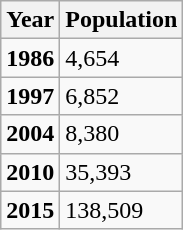<table class="wikitable">
<tr>
<th>Year</th>
<th>Population</th>
</tr>
<tr ---->
<td><strong>1986</strong></td>
<td>4,654</td>
</tr>
<tr>
<td><strong>1997</strong></td>
<td>6,852</td>
</tr>
<tr>
<td><strong>2004</strong></td>
<td>8,380</td>
</tr>
<tr>
<td><strong>2010</strong></td>
<td>35,393</td>
</tr>
<tr>
<td><strong>2015</strong></td>
<td>138,509</td>
</tr>
</table>
